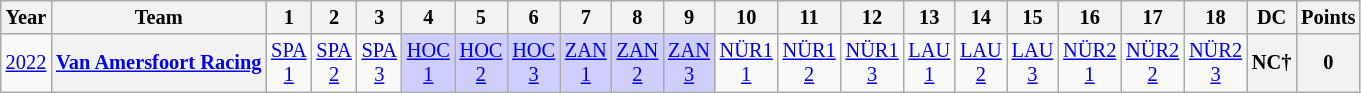<table class="wikitable" style="text-align:center; font-size:85%;">
<tr>
<th>Year</th>
<th>Team</th>
<th>1</th>
<th>2</th>
<th>3</th>
<th>4</th>
<th>5</th>
<th>6</th>
<th>7</th>
<th>8</th>
<th>9</th>
<th>10</th>
<th>11</th>
<th>12</th>
<th>13</th>
<th>14</th>
<th>15</th>
<th>16</th>
<th>17</th>
<th>18</th>
<th>DC</th>
<th>Points</th>
</tr>
<tr>
<td><a href='#'>2022</a></td>
<th nowrap><a href='#'>Van Amersfoort Racing</a></th>
<td><a href='#'>SPA<br>1</a></td>
<td><a href='#'>SPA<br>2</a></td>
<td><a href='#'>SPA<br>3</a></td>
<td style="background:#CFCFFF;"><a href='#'>HOC<br>1</a><br></td>
<td style="background:#CFCFFF;"><a href='#'>HOC<br>2</a><br></td>
<td style="background:#CFCFFF;"><a href='#'>HOC<br>3</a><br></td>
<td style="background:#CFCFFF;"><a href='#'>ZAN<br>1</a><br></td>
<td style="background:#CFCFFF;"><a href='#'>ZAN<br>2</a><br></td>
<td style="background:#CFCFFF;"><a href='#'>ZAN<br>3</a><br></td>
<td><a href='#'>NÜR1<br>1</a></td>
<td><a href='#'>NÜR1<br>2</a></td>
<td><a href='#'>NÜR1<br>3</a></td>
<td><a href='#'>LAU<br>1</a></td>
<td><a href='#'>LAU<br>2</a></td>
<td><a href='#'>LAU<br>3</a></td>
<td><a href='#'>NÜR2<br>1</a></td>
<td><a href='#'>NÜR2<br>2</a></td>
<td><a href='#'>NÜR2<br>3</a></td>
<th>NC†</th>
<th>0</th>
</tr>
</table>
